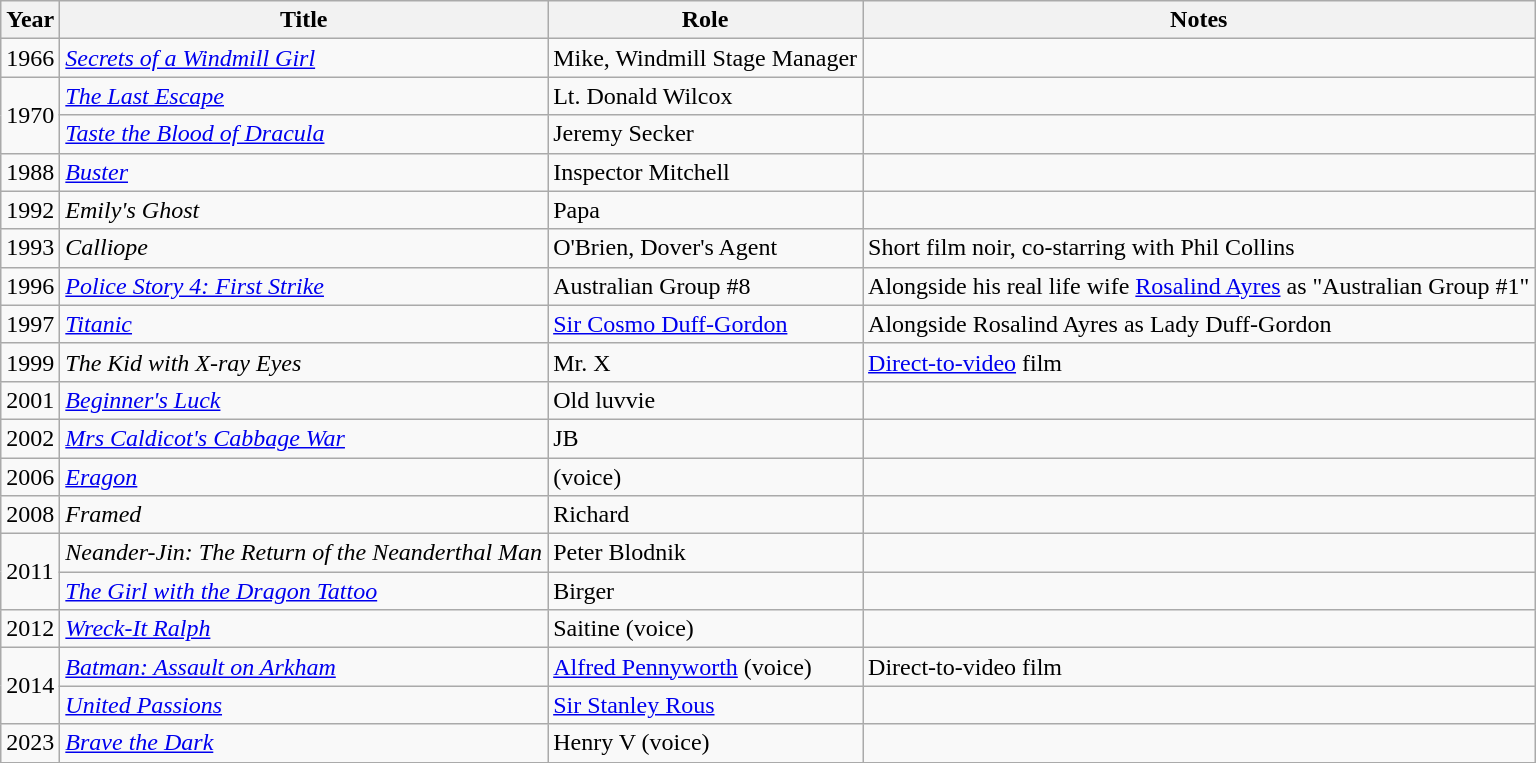<table class="wikitable sortable">
<tr>
<th>Year</th>
<th>Title</th>
<th>Role</th>
<th class="unsortable">Notes</th>
</tr>
<tr>
<td>1966</td>
<td><em><a href='#'>Secrets of a Windmill Girl</a></em></td>
<td>Mike, Windmill Stage Manager</td>
<td></td>
</tr>
<tr>
<td rowspan=2>1970</td>
<td><em><a href='#'>The Last Escape</a></em></td>
<td>Lt. Donald Wilcox</td>
<td></td>
</tr>
<tr>
<td><em><a href='#'>Taste the Blood of Dracula</a></em></td>
<td>Jeremy Secker</td>
<td></td>
</tr>
<tr>
<td>1988</td>
<td><em><a href='#'>Buster</a></em></td>
<td>Inspector Mitchell</td>
<td></td>
</tr>
<tr>
<td>1992</td>
<td><em>Emily's Ghost</em></td>
<td>Papa</td>
<td></td>
</tr>
<tr>
<td>1993</td>
<td><em>Calliope</em></td>
<td>O'Brien, Dover's Agent</td>
<td>Short film noir, co-starring with Phil Collins</td>
</tr>
<tr>
<td>1996</td>
<td><em><a href='#'>Police Story 4: First Strike</a></em></td>
<td>Australian Group #8</td>
<td>Alongside his real life wife <a href='#'>Rosalind Ayres</a> as "Australian Group #1"</td>
</tr>
<tr>
<td>1997</td>
<td><em><a href='#'>Titanic</a></em></td>
<td><a href='#'>Sir Cosmo Duff-Gordon</a></td>
<td>Alongside Rosalind Ayres as Lady Duff-Gordon</td>
</tr>
<tr>
<td>1999</td>
<td><em>The Kid with X-ray Eyes</em></td>
<td>Mr. X</td>
<td><a href='#'>Direct-to-video</a> film</td>
</tr>
<tr>
<td>2001</td>
<td><em><a href='#'>Beginner's Luck</a></em></td>
<td>Old luvvie</td>
<td></td>
</tr>
<tr>
<td>2002</td>
<td><em><a href='#'>Mrs Caldicot's Cabbage War</a></em></td>
<td>JB</td>
<td></td>
</tr>
<tr>
<td>2006</td>
<td><em><a href='#'>Eragon</a></em></td>
<td>(voice)</td>
<td></td>
</tr>
<tr>
<td>2008</td>
<td><em>Framed</em></td>
<td>Richard</td>
<td></td>
</tr>
<tr>
<td rowspan=2>2011</td>
<td><em>Neander-Jin: The Return of the Neanderthal Man</em></td>
<td>Peter Blodnik</td>
<td></td>
</tr>
<tr>
<td><em><a href='#'>The Girl with the Dragon Tattoo</a></em></td>
<td>Birger</td>
<td></td>
</tr>
<tr>
<td>2012</td>
<td><em><a href='#'>Wreck-It Ralph</a></em></td>
<td>Saitine (voice)</td>
<td></td>
</tr>
<tr>
<td rowspan=2>2014</td>
<td><em><a href='#'>Batman: Assault on Arkham</a></em></td>
<td><a href='#'>Alfred Pennyworth</a> (voice)</td>
<td>Direct-to-video film</td>
</tr>
<tr>
<td><em><a href='#'>United Passions</a></em></td>
<td><a href='#'>Sir Stanley Rous</a></td>
<td></td>
</tr>
<tr>
<td>2023</td>
<td><em><a href='#'>Brave the Dark</a></em></td>
<td>Henry V (voice)</td>
<td></td>
</tr>
</table>
